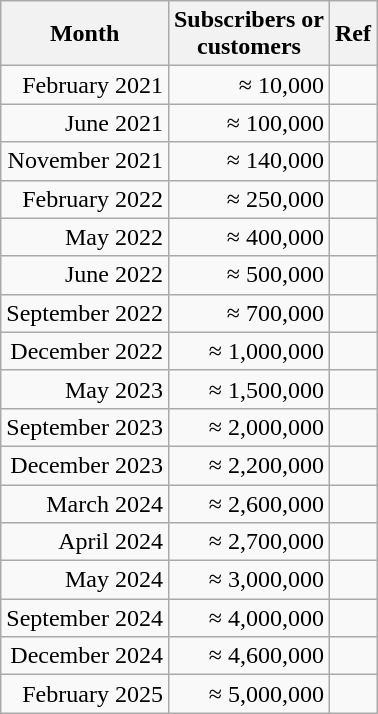<table class="wikitable" style="text-align: right">
<tr>
<th scope="col">Month</th>
<th scope="col">Subscribers or<br> customers</th>
<th scope="col">Ref</th>
</tr>
<tr>
<td>February 2021</td>
<td>≈ 10,000</td>
<td></td>
</tr>
<tr>
<td>June 2021</td>
<td>≈ 100,000</td>
<td></td>
</tr>
<tr>
<td>November 2021</td>
<td>≈ 140,000</td>
<td></td>
</tr>
<tr>
<td>February 2022</td>
<td>≈ 250,000</td>
<td></td>
</tr>
<tr>
<td>May 2022</td>
<td>≈ 400,000</td>
<td></td>
</tr>
<tr>
<td>June 2022</td>
<td>≈ 500,000</td>
<td></td>
</tr>
<tr>
<td>September 2022</td>
<td>≈ 700,000</td>
<td></td>
</tr>
<tr>
<td>December 2022</td>
<td>≈ 1,000,000</td>
<td></td>
</tr>
<tr>
<td>May 2023</td>
<td>≈ 1,500,000</td>
<td></td>
</tr>
<tr>
<td>September 2023</td>
<td>≈ 2,000,000</td>
<td></td>
</tr>
<tr>
<td>December 2023</td>
<td>≈ 2,200,000</td>
<td></td>
</tr>
<tr>
<td>March 2024</td>
<td>≈ 2,600,000</td>
<td></td>
</tr>
<tr>
<td>April 2024</td>
<td>≈ 2,700,000</td>
<td></td>
</tr>
<tr>
<td>May 2024</td>
<td>≈ 3,000,000</td>
<td></td>
</tr>
<tr>
<td>September 2024</td>
<td>≈ 4,000,000</td>
<td></td>
</tr>
<tr>
<td>December 2024</td>
<td>≈ 4,600,000</td>
<td></td>
</tr>
<tr>
<td>February 2025</td>
<td>≈ 5,000,000</td>
<td></td>
</tr>
</table>
